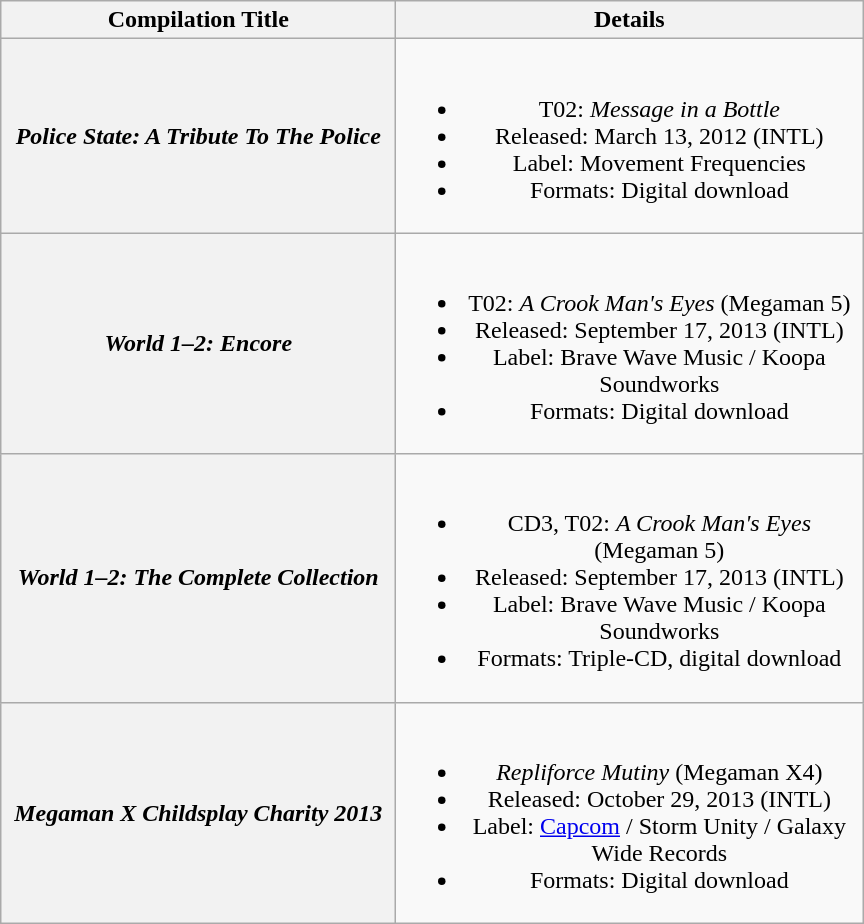<table class="wikitable plainrowheaders" style="text-align:center;">
<tr>
<th scope="col" style="width:16em;">Compilation Title</th>
<th scope="col" style="width:19em;">Details</th>
</tr>
<tr>
<th scope="row"><em>Police State: A Tribute To The Police</em></th>
<td><br><ul><li>T02: <em>Message in a Bottle</em></li><li>Released: March 13, 2012 <span>(INTL)</span></li><li>Label: Movement Frequencies</li><li>Formats: Digital download</li></ul></td>
</tr>
<tr>
<th scope="row"><em>World 1–2: Encore</em></th>
<td><br><ul><li>T02: <em>A Crook Man's Eyes</em> (Megaman 5)</li><li>Released: September 17, 2013 <span>(INTL)</span></li><li>Label: Brave Wave Music / Koopa Soundworks</li><li>Formats: Digital download</li></ul></td>
</tr>
<tr>
<th scope="row"><em>World 1–2: The Complete Collection</em></th>
<td><br><ul><li>CD3, T02: <em>A Crook Man's Eyes</em> (Megaman 5)</li><li>Released: September 17, 2013 <span>(INTL)</span></li><li>Label: Brave Wave Music / Koopa Soundworks</li><li>Formats: Triple-CD, digital download</li></ul></td>
</tr>
<tr>
<th scope="row"><em>Megaman X Childsplay Charity 2013</em></th>
<td><br><ul><li><em>Repliforce Mutiny</em> (Megaman X4)</li><li>Released: October 29, 2013 <span>(INTL)</span></li><li>Label: <a href='#'>Capcom</a> / Storm Unity / Galaxy Wide Records</li><li>Formats: Digital download</li></ul></td>
</tr>
</table>
